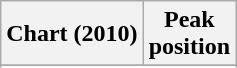<table class="wikitable sortable">
<tr>
<th align="left">Chart (2010)</th>
<th align="center">Peak<br>position</th>
</tr>
<tr>
</tr>
<tr>
</tr>
<tr>
</tr>
</table>
